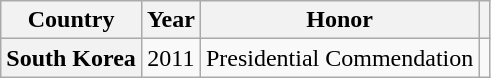<table class="wikitable plainrowheaders sortable" style="margin-right: 0;">
<tr>
<th scope="col">Country</th>
<th scope="col">Year</th>
<th scope="col">Honor</th>
<th scope="col" class="unsortable"></th>
</tr>
<tr>
<th scope="row">South Korea</th>
<td style="text-align:center">2011</td>
<td>Presidential Commendation</td>
<td style="text-align:center"></td>
</tr>
</table>
